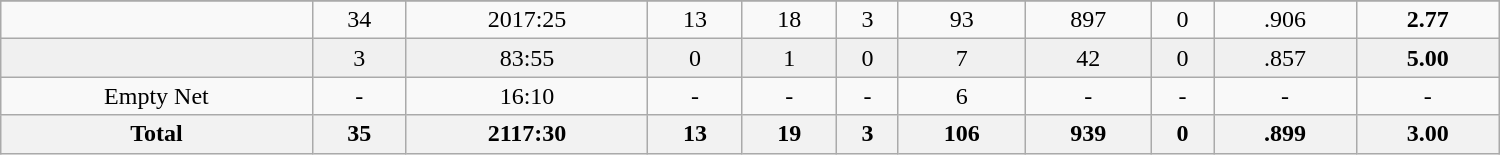<table class="wikitable sortable" width ="1000">
<tr align="center">
</tr>
<tr align="center" bgcolor="">
<td></td>
<td>34</td>
<td>2017:25</td>
<td>13</td>
<td>18</td>
<td>3</td>
<td>93</td>
<td>897</td>
<td>0</td>
<td>.906</td>
<td><strong>2.77</strong></td>
</tr>
<tr align="center" bgcolor="f0f0f0">
<td></td>
<td>3</td>
<td>83:55</td>
<td>0</td>
<td>1</td>
<td>0</td>
<td>7</td>
<td>42</td>
<td>0</td>
<td>.857</td>
<td><strong>5.00</strong></td>
</tr>
<tr align="center" bgcolor="">
<td>Empty Net</td>
<td>-</td>
<td>16:10</td>
<td>-</td>
<td>-</td>
<td>-</td>
<td>6</td>
<td>-</td>
<td>-</td>
<td>-</td>
<td>-</td>
</tr>
<tr>
<th>Total</th>
<th>35</th>
<th>2117:30</th>
<th>13</th>
<th>19</th>
<th>3</th>
<th>106</th>
<th>939</th>
<th>0</th>
<th>.899</th>
<th>3.00</th>
</tr>
</table>
